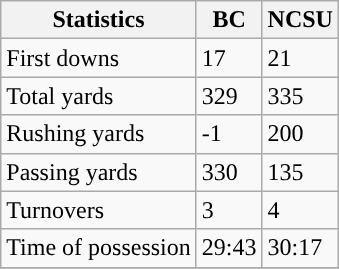<table class="wikitable">
<tr>
<th>Statistics</th>
<th>BC</th>
<th>NCSU</th>
</tr>
<tr>
<td>First downs</td>
<td>17</td>
<td>21</td>
</tr>
<tr>
<td>Total yards</td>
<td>329</td>
<td>335</td>
</tr>
<tr>
<td>Rushing yards</td>
<td>-1</td>
<td>200</td>
</tr>
<tr>
<td>Passing yards</td>
<td>330</td>
<td>135</td>
</tr>
<tr>
<td>Turnovers</td>
<td>3</td>
<td>4</td>
</tr>
<tr>
<td>Time of possession</td>
<td>29:43</td>
<td>30:17</td>
</tr>
<tr>
</tr>
</table>
